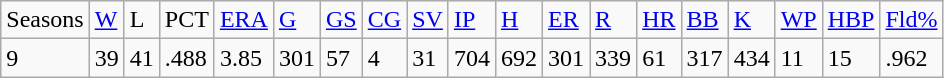<table class="wikitable">
<tr>
<td>Seasons</td>
<td><a href='#'>W</a></td>
<td>L</td>
<td>PCT</td>
<td><a href='#'>ERA</a></td>
<td><a href='#'>G</a></td>
<td><a href='#'>GS</a></td>
<td><a href='#'>CG</a></td>
<td><a href='#'>SV</a></td>
<td><a href='#'>IP</a></td>
<td><a href='#'>H</a></td>
<td><a href='#'>ER</a></td>
<td><a href='#'>R</a></td>
<td><a href='#'>HR</a></td>
<td><a href='#'>BB</a></td>
<td><a href='#'>K</a></td>
<td><a href='#'>WP</a></td>
<td><a href='#'>HBP</a></td>
<td><a href='#'>Fld%</a></td>
</tr>
<tr>
<td>9</td>
<td>39</td>
<td>41</td>
<td>.488</td>
<td>3.85</td>
<td>301</td>
<td>57</td>
<td>4</td>
<td>31</td>
<td>704</td>
<td>692</td>
<td>301</td>
<td>339</td>
<td>61</td>
<td>317</td>
<td>434</td>
<td>11</td>
<td>15</td>
<td>.962</td>
</tr>
</table>
